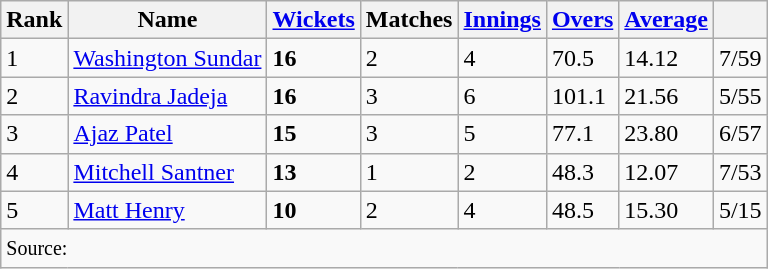<table class="wikitable defaultcenter col2left">
<tr>
<th>Rank</th>
<th>Name</th>
<th><a href='#'>Wickets</a></th>
<th>Matches</th>
<th><a href='#'>Innings</a></th>
<th><a href='#'>Overs</a></th>
<th><a href='#'>Average</a></th>
<th><a href='#'></a></th>
</tr>
<tr>
<td>1</td>
<td> <a href='#'>Washington Sundar</a></td>
<td><strong>16</strong></td>
<td>2</td>
<td>4</td>
<td>70.5</td>
<td>14.12</td>
<td>7/59</td>
</tr>
<tr>
<td>2</td>
<td> <a href='#'>Ravindra Jadeja</a></td>
<td><strong>16</strong></td>
<td>3</td>
<td>6</td>
<td>101.1</td>
<td>21.56</td>
<td>5/55</td>
</tr>
<tr>
<td>3</td>
<td> <a href='#'>Ajaz Patel</a></td>
<td><strong>15</strong></td>
<td>3</td>
<td>5</td>
<td>77.1</td>
<td>23.80</td>
<td>6/57</td>
</tr>
<tr>
<td>4</td>
<td> <a href='#'>Mitchell Santner</a></td>
<td><strong>13</strong></td>
<td>1</td>
<td>2</td>
<td>48.3</td>
<td>12.07</td>
<td>7/53</td>
</tr>
<tr>
<td>5</td>
<td> <a href='#'>Matt Henry</a></td>
<td><strong>10</strong></td>
<td>2</td>
<td>4</td>
<td>48.5</td>
<td>15.30</td>
<td>5/15</td>
</tr>
<tr>
<td colspan="8" style="text-align:left"><small>Source: </small></td>
</tr>
</table>
